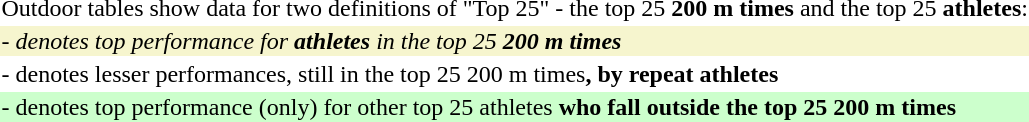<table style="wikitable">
<tr>
<td>Outdoor tables show data for two definitions of "Top 25" - the top 25 <strong>200 m times</strong> and the top 25 <strong>athletes</strong>:</td>
</tr>
<tr>
<td style="background: #f6F5CE"><em>- denotes top performance for <strong>athletes</strong> in the top 25 <strong>200 m times<strong><em></td>
</tr>
<tr>
<td></em>- denotes lesser performances, still in the top 25 </strong>200 m times<strong>, by repeat athletes<em></td>
</tr>
<tr>
<td style="background: #CCFFCC"></em>- denotes top performance (only) for other top 25 </strong>athletes<strong> who fall outside the top 25 200 m times<em></td>
</tr>
</table>
